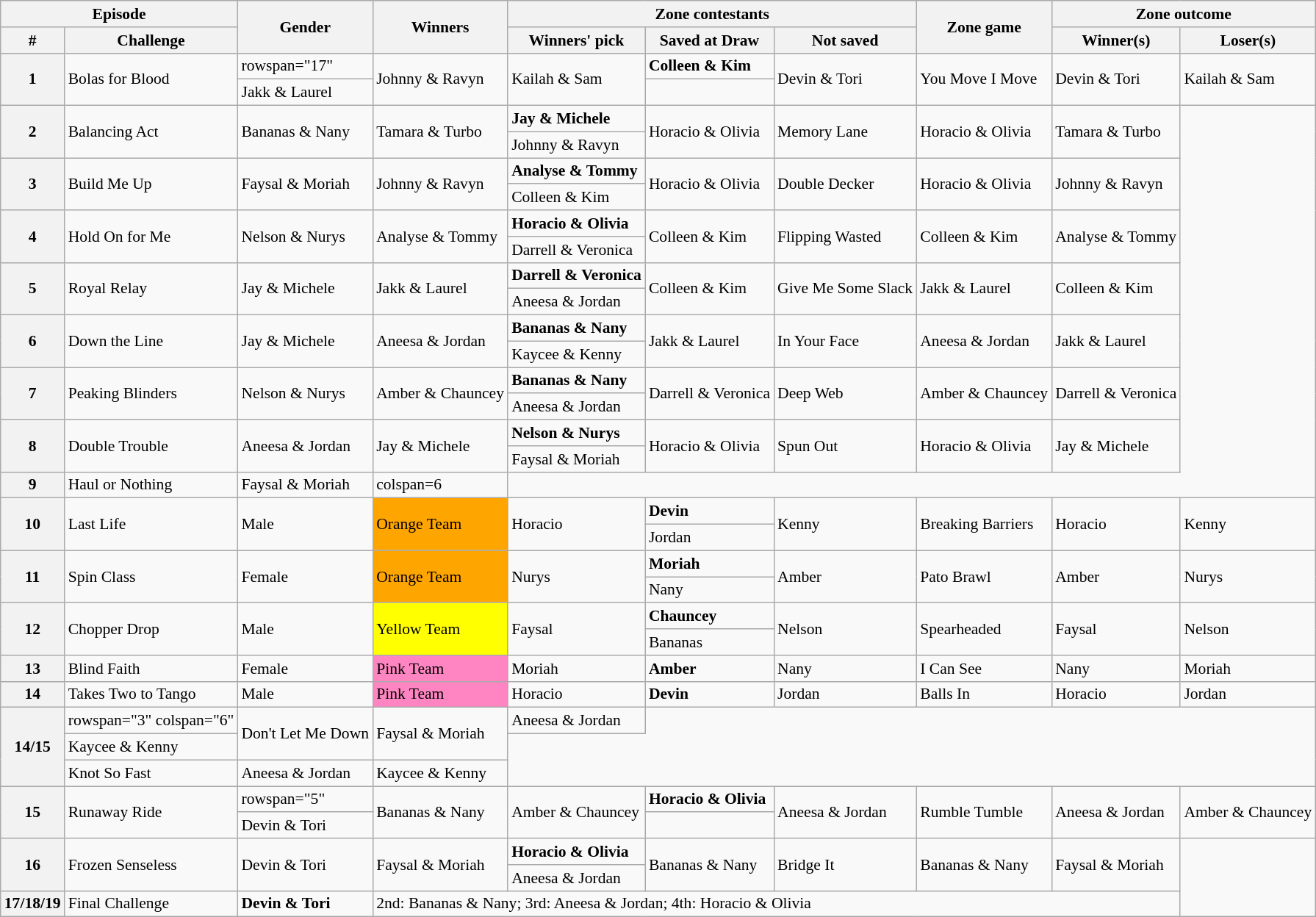<table class="wikitable" style="font-size:90%; white-space:nowrap">
<tr>
<th colspan="2">Episode</th>
<th rowspan="2">Gender</th>
<th rowspan="2">Winners</th>
<th colspan="3">Zone contestants</th>
<th rowspan="2">Zone game</th>
<th colspan="2">Zone outcome</th>
</tr>
<tr>
<th>#</th>
<th>Challenge</th>
<th>Winners' pick</th>
<th>Saved at Draw</th>
<th>Not saved</th>
<th>Winner(s)</th>
<th>Loser(s)</th>
</tr>
<tr>
<th rowspan="2">1</th>
<td rowspan="2">Bolas for Blood</td>
<td>rowspan="17" </td>
<td rowspan="2">Johnny & Ravyn</td>
<td rowspan="2">Kailah & Sam</td>
<td><strong>Colleen & Kim</strong></td>
<td rowspan="2">Devin & Tori</td>
<td rowspan="2">You Move I Move</td>
<td rowspan="2">Devin & Tori</td>
<td rowspan="2">Kailah & Sam</td>
</tr>
<tr>
<td>Jakk & Laurel</td>
</tr>
<tr>
<th rowspan="2">2</th>
<td rowspan="2">Balancing Act</td>
<td rowspan="2">Bananas & Nany</td>
<td rowspan="2">Tamara & Turbo</td>
<td><strong>Jay & Michele</strong></td>
<td rowspan="2">Horacio & Olivia</td>
<td rowspan="2">Memory Lane</td>
<td rowspan="2">Horacio & Olivia</td>
<td rowspan="2">Tamara & Turbo</td>
</tr>
<tr>
<td>Johnny & Ravyn</td>
</tr>
<tr>
<th rowspan="2">3</th>
<td rowspan="2">Build Me Up</td>
<td rowspan="2">Faysal & Moriah</td>
<td rowspan="2">Johnny & Ravyn</td>
<td><strong>Analyse & Tommy</strong></td>
<td rowspan="2">Horacio & Olivia</td>
<td rowspan="2">Double Decker</td>
<td rowspan="2">Horacio & Olivia</td>
<td rowspan="2">Johnny & Ravyn</td>
</tr>
<tr>
<td>Colleen & Kim</td>
</tr>
<tr>
<th rowspan="2">4</th>
<td rowspan="2">Hold On for Me</td>
<td rowspan="2">Nelson & Nurys</td>
<td rowspan="2">Analyse & Tommy</td>
<td><strong>Horacio & Olivia</strong></td>
<td rowspan="2">Colleen & Kim</td>
<td rowspan="2">Flipping Wasted</td>
<td rowspan="2">Colleen & Kim</td>
<td rowspan="2">Analyse & Tommy</td>
</tr>
<tr>
<td>Darrell & Veronica</td>
</tr>
<tr>
<th rowspan="2">5</th>
<td rowspan="2">Royal Relay</td>
<td rowspan="2">Jay & Michele</td>
<td rowspan="2">Jakk & Laurel</td>
<td><strong>Darrell & Veronica</strong></td>
<td rowspan="2">Colleen & Kim</td>
<td rowspan="2">Give Me Some Slack</td>
<td rowspan="2">Jakk & Laurel</td>
<td rowspan="2">Colleen & Kim</td>
</tr>
<tr>
<td>Aneesa & Jordan</td>
</tr>
<tr>
<th rowspan="2">6</th>
<td rowspan="2">Down the Line</td>
<td rowspan="2">Jay & Michele</td>
<td rowspan="2">Aneesa & Jordan</td>
<td><strong>Bananas & Nany</strong></td>
<td rowspan="2">Jakk & Laurel</td>
<td rowspan="2">In Your Face</td>
<td rowspan="2">Aneesa & Jordan</td>
<td rowspan="2">Jakk & Laurel</td>
</tr>
<tr>
<td>Kaycee & Kenny</td>
</tr>
<tr>
<th rowspan="2">7</th>
<td rowspan="2">Peaking Blinders</td>
<td rowspan="2">Nelson & Nurys</td>
<td rowspan="2">Amber & Chauncey</td>
<td><strong>Bananas & Nany</strong></td>
<td rowspan="2">Darrell & Veronica</td>
<td rowspan="2">Deep Web</td>
<td rowspan="2">Amber & Chauncey</td>
<td rowspan="2">Darrell & Veronica</td>
</tr>
<tr>
<td>Aneesa & Jordan</td>
</tr>
<tr>
<th rowspan="2">8</th>
<td rowspan="2">Double Trouble</td>
<td rowspan="2">Aneesa & Jordan</td>
<td rowspan="2">Jay & Michele</td>
<td><strong>Nelson & Nurys</strong></td>
<td rowspan="2">Horacio & Olivia</td>
<td rowspan="2">Spun Out</td>
<td rowspan="2">Horacio & Olivia</td>
<td rowspan="2">Jay & Michele</td>
</tr>
<tr>
<td>Faysal & Moriah</td>
</tr>
<tr>
<th>9</th>
<td>Haul or Nothing</td>
<td>Faysal & Moriah</td>
<td>colspan=6 </td>
</tr>
<tr>
<th rowspan="2">10</th>
<td rowspan="2">Last Life</td>
<td rowspan="2">Male</td>
<td rowspan="2" bgcolor="orange">Orange Team</td>
<td rowspan="2">Horacio</td>
<td><strong>Devin</strong></td>
<td rowspan="2">Kenny</td>
<td rowspan="2">Breaking Barriers</td>
<td rowspan="2">Horacio</td>
<td rowspan="2">Kenny</td>
</tr>
<tr>
<td>Jordan</td>
</tr>
<tr>
<th rowspan="2">11</th>
<td rowspan="2">Spin Class</td>
<td rowspan="2">Female</td>
<td rowspan="2" bgcolor="orange">Orange Team</td>
<td rowspan="2">Nurys</td>
<td><strong>Moriah</strong></td>
<td rowspan="2">Amber</td>
<td rowspan="2">Pato Brawl</td>
<td rowspan="2">Amber</td>
<td rowspan="2">Nurys</td>
</tr>
<tr>
<td>Nany</td>
</tr>
<tr>
<th rowspan="2">12</th>
<td rowspan="2">Chopper Drop</td>
<td rowspan="2">Male</td>
<td rowspan="2" bgcolor="yellow">Yellow Team</td>
<td rowspan="2">Faysal</td>
<td><strong>Chauncey</strong></td>
<td rowspan="2">Nelson</td>
<td rowspan="2">Spearheaded</td>
<td rowspan="2">Faysal</td>
<td rowspan="2">Nelson</td>
</tr>
<tr>
<td>Bananas</td>
</tr>
<tr>
<th>13</th>
<td>Blind Faith</td>
<td>Female</td>
<td bgcolor="#FF85C2">Pink Team</td>
<td>Moriah</td>
<td><strong>Amber</strong></td>
<td>Nany</td>
<td>I Can See</td>
<td>Nany</td>
<td>Moriah</td>
</tr>
<tr>
<th>14</th>
<td>Takes Two to Tango</td>
<td>Male</td>
<td bgcolor="#FF85C2">Pink Team</td>
<td>Horacio</td>
<td><strong>Devin</strong></td>
<td>Jordan</td>
<td>Balls In</td>
<td>Horacio</td>
<td>Jordan</td>
</tr>
<tr>
<th rowspan="3">14/15</th>
<td>rowspan="3" colspan="6" </td>
<td rowspan="2">Don't Let Me Down</td>
<td rowspan="2">Faysal & Moriah</td>
<td>Aneesa & Jordan</td>
</tr>
<tr>
<td>Kaycee & Kenny</td>
</tr>
<tr>
<td>Knot So Fast</td>
<td>Aneesa & Jordan</td>
<td>Kaycee & Kenny</td>
</tr>
<tr>
<th rowspan="2">15</th>
<td rowspan="2">Runaway Ride</td>
<td>rowspan="5" </td>
<td rowspan="2">Bananas & Nany</td>
<td rowspan="2">Amber & Chauncey</td>
<td><strong>Horacio & Olivia</strong></td>
<td rowspan="2">Aneesa & Jordan</td>
<td rowspan="2">Rumble Tumble</td>
<td rowspan="2">Aneesa & Jordan</td>
<td rowspan="2">Amber & Chauncey</td>
</tr>
<tr>
<td>Devin & Tori</td>
</tr>
<tr>
<th rowspan="2">16</th>
<td rowspan="2">Frozen Senseless</td>
<td rowspan="2">Devin & Tori</td>
<td rowspan="2">Faysal & Moriah</td>
<td><strong>Horacio & Olivia</strong></td>
<td rowspan="2">Bananas & Nany</td>
<td rowspan="2">Bridge It</td>
<td rowspan="2">Bananas & Nany</td>
<td rowspan="2">Faysal & Moriah</td>
</tr>
<tr>
<td>Aneesa & Jordan</td>
</tr>
<tr>
<th>17/18/19</th>
<td>Final Challenge</td>
<td><strong>Devin & Tori</strong></td>
<td colspan="6">2nd: Bananas & Nany; 3rd: Aneesa & Jordan; 4th: Horacio & Olivia</td>
</tr>
</table>
